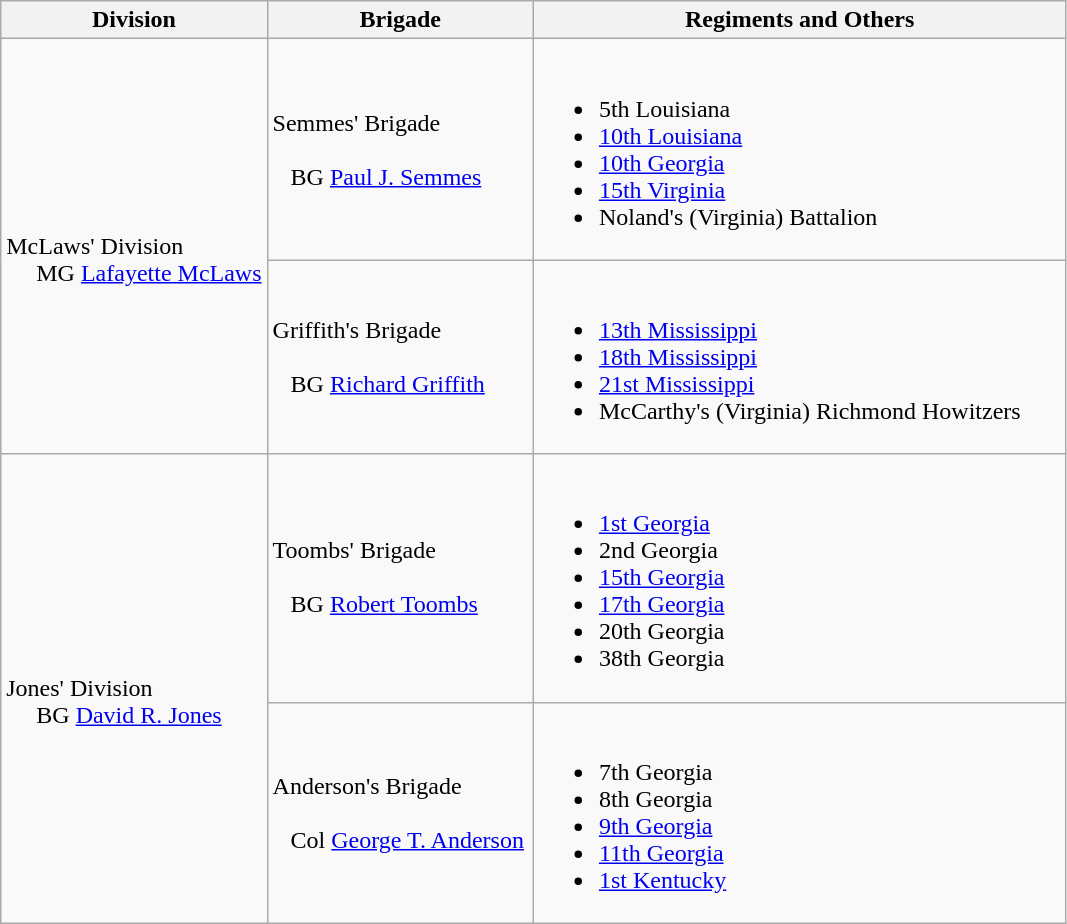<table class="wikitable">
<tr>
<th width=25%>Division</th>
<th width=25%>Brigade</th>
<th width=50%>Regiments and Others</th>
</tr>
<tr>
<td rowspan=2><br>McLaws' Division
<br>    
MG <a href='#'>Lafayette McLaws</a></td>
<td>Semmes' Brigade<br><br>  
BG <a href='#'>Paul J. Semmes</a></td>
<td><br><ul><li>5th Louisiana</li><li><a href='#'>10th Louisiana</a></li><li><a href='#'>10th Georgia</a></li><li><a href='#'>15th Virginia</a></li><li>Noland's (Virginia) Battalion</li></ul></td>
</tr>
<tr>
<td>Griffith's Brigade<br><br>  
BG <a href='#'>Richard Griffith</a></td>
<td><br><ul><li><a href='#'>13th Mississippi</a></li><li><a href='#'>18th Mississippi</a></li><li><a href='#'>21st Mississippi</a></li><li>McCarthy's (Virginia) Richmond Howitzers</li></ul></td>
</tr>
<tr>
<td rowspan=2><br>Jones' Division
<br>    
BG <a href='#'>David R. Jones</a></td>
<td>Toombs' Brigade<br><br>  
BG <a href='#'>Robert Toombs</a></td>
<td><br><ul><li><a href='#'>1st Georgia</a></li><li>2nd Georgia</li><li><a href='#'>15th Georgia</a></li><li><a href='#'>17th Georgia</a></li><li>20th Georgia</li><li>38th Georgia</li></ul></td>
</tr>
<tr>
<td>Anderson's Brigade<br><br>  
Col <a href='#'>George T. Anderson</a></td>
<td><br><ul><li>7th Georgia</li><li>8th Georgia</li><li><a href='#'>9th Georgia</a></li><li><a href='#'>11th Georgia</a></li><li><a href='#'>1st Kentucky</a></li></ul></td>
</tr>
</table>
